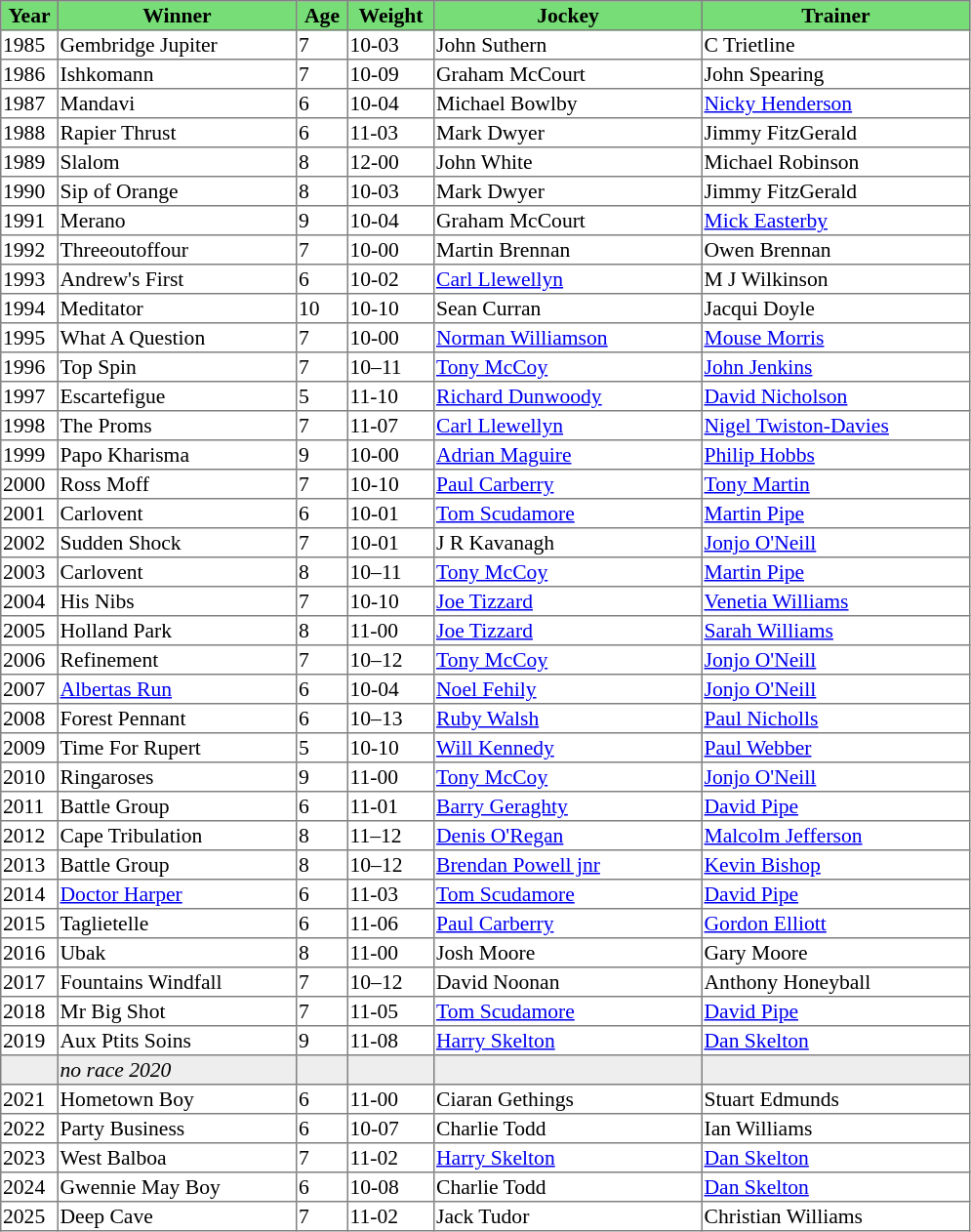<table class = "sortable" | border="1" style="border-collapse: collapse; font-size:90%">
<tr bgcolor="#77dd77" align="center">
<th width="36px"><strong>Year</strong><br></th>
<th width="160px"><strong>Winner</strong><br></th>
<th width="32px"><strong>Age</strong><br></th>
<th width="56px"><strong>Weight</strong><br></th>
<th width="180px"><strong>Jockey</strong><br></th>
<th width="180px"><strong>Trainer</strong><br></th>
</tr>
<tr>
<td>1985</td>
<td>Gembridge Jupiter</td>
<td>7</td>
<td>10-03</td>
<td>John Suthern</td>
<td>C Trietline</td>
</tr>
<tr>
<td>1986</td>
<td>Ishkomann</td>
<td>7</td>
<td>10-09</td>
<td>Graham McCourt</td>
<td>John Spearing</td>
</tr>
<tr>
<td>1987</td>
<td>Mandavi</td>
<td>6</td>
<td>10-04</td>
<td>Michael Bowlby</td>
<td><a href='#'>Nicky Henderson</a></td>
</tr>
<tr>
<td>1988</td>
<td>Rapier Thrust</td>
<td>6</td>
<td>11-03</td>
<td>Mark Dwyer</td>
<td>Jimmy FitzGerald</td>
</tr>
<tr>
<td>1989</td>
<td>Slalom</td>
<td>8</td>
<td>12-00</td>
<td>John White</td>
<td>Michael Robinson</td>
</tr>
<tr>
<td>1990</td>
<td>Sip of Orange</td>
<td>8</td>
<td>10-03</td>
<td>Mark Dwyer</td>
<td>Jimmy FitzGerald</td>
</tr>
<tr>
<td>1991</td>
<td>Merano</td>
<td>9</td>
<td>10-04</td>
<td>Graham McCourt</td>
<td><a href='#'>Mick Easterby</a></td>
</tr>
<tr>
<td>1992</td>
<td>Threeoutoffour</td>
<td>7</td>
<td>10-00</td>
<td>Martin Brennan</td>
<td>Owen Brennan</td>
</tr>
<tr>
<td>1993</td>
<td>Andrew's First</td>
<td>6</td>
<td>10-02</td>
<td><a href='#'>Carl Llewellyn</a></td>
<td>M J Wilkinson</td>
</tr>
<tr>
<td>1994</td>
<td>Meditator</td>
<td>10</td>
<td>10-10</td>
<td>Sean Curran</td>
<td>Jacqui Doyle</td>
</tr>
<tr>
<td>1995</td>
<td>What A Question</td>
<td>7</td>
<td>10-00</td>
<td><a href='#'>Norman Williamson</a></td>
<td><a href='#'>Mouse Morris</a></td>
</tr>
<tr>
<td>1996</td>
<td>Top Spin</td>
<td>7</td>
<td>10–11</td>
<td><a href='#'>Tony McCoy</a></td>
<td><a href='#'>John Jenkins</a></td>
</tr>
<tr>
<td>1997</td>
<td>Escartefigue</td>
<td>5</td>
<td>11-10</td>
<td><a href='#'>Richard Dunwoody</a></td>
<td><a href='#'>David Nicholson</a></td>
</tr>
<tr>
<td>1998</td>
<td>The Proms</td>
<td>7</td>
<td>11-07</td>
<td><a href='#'>Carl Llewellyn</a></td>
<td><a href='#'>Nigel Twiston-Davies</a></td>
</tr>
<tr>
<td>1999</td>
<td>Papo Kharisma</td>
<td>9</td>
<td>10-00</td>
<td><a href='#'>Adrian Maguire</a></td>
<td><a href='#'>Philip Hobbs</a></td>
</tr>
<tr>
<td>2000</td>
<td>Ross Moff</td>
<td>7</td>
<td>10-10</td>
<td><a href='#'>Paul Carberry</a></td>
<td><a href='#'>Tony Martin</a></td>
</tr>
<tr>
<td>2001</td>
<td>Carlovent</td>
<td>6</td>
<td>10-01</td>
<td><a href='#'>Tom Scudamore</a></td>
<td><a href='#'>Martin Pipe</a></td>
</tr>
<tr>
<td>2002</td>
<td>Sudden Shock</td>
<td>7</td>
<td>10-01</td>
<td>J R Kavanagh</td>
<td><a href='#'>Jonjo O'Neill</a></td>
</tr>
<tr>
<td>2003</td>
<td>Carlovent</td>
<td>8</td>
<td>10–11</td>
<td><a href='#'>Tony McCoy</a></td>
<td><a href='#'>Martin Pipe</a></td>
</tr>
<tr>
<td>2004</td>
<td>His Nibs</td>
<td>7</td>
<td>10-10</td>
<td><a href='#'>Joe Tizzard</a></td>
<td><a href='#'>Venetia Williams</a></td>
</tr>
<tr>
<td>2005</td>
<td>Holland Park</td>
<td>8</td>
<td>11-00</td>
<td><a href='#'>Joe Tizzard</a></td>
<td><a href='#'>Sarah Williams</a></td>
</tr>
<tr>
<td>2006</td>
<td>Refinement</td>
<td>7</td>
<td>10–12</td>
<td><a href='#'>Tony McCoy</a></td>
<td><a href='#'>Jonjo O'Neill</a></td>
</tr>
<tr>
<td>2007</td>
<td><a href='#'>Albertas Run</a></td>
<td>6</td>
<td>10-04</td>
<td><a href='#'>Noel Fehily</a></td>
<td><a href='#'>Jonjo O'Neill</a></td>
</tr>
<tr>
<td>2008</td>
<td>Forest Pennant</td>
<td>6</td>
<td>10–13</td>
<td><a href='#'>Ruby Walsh</a></td>
<td><a href='#'>Paul Nicholls</a></td>
</tr>
<tr>
<td>2009</td>
<td>Time For Rupert</td>
<td>5</td>
<td>10-10</td>
<td><a href='#'>Will Kennedy</a></td>
<td><a href='#'>Paul Webber</a></td>
</tr>
<tr>
<td>2010</td>
<td>Ringaroses</td>
<td>9</td>
<td>11-00</td>
<td><a href='#'>Tony McCoy</a></td>
<td><a href='#'>Jonjo O'Neill</a></td>
</tr>
<tr>
<td>2011</td>
<td>Battle Group</td>
<td>6</td>
<td>11-01</td>
<td><a href='#'>Barry Geraghty</a></td>
<td><a href='#'>David Pipe</a></td>
</tr>
<tr>
<td>2012</td>
<td>Cape Tribulation</td>
<td>8</td>
<td>11–12</td>
<td><a href='#'>Denis O'Regan</a></td>
<td><a href='#'>Malcolm Jefferson</a></td>
</tr>
<tr>
<td>2013</td>
<td>Battle Group</td>
<td>8</td>
<td>10–12</td>
<td><a href='#'>Brendan Powell jnr</a></td>
<td><a href='#'>Kevin Bishop</a></td>
</tr>
<tr>
<td>2014</td>
<td><a href='#'>Doctor Harper</a></td>
<td>6</td>
<td>11-03</td>
<td><a href='#'>Tom Scudamore</a></td>
<td><a href='#'>David Pipe</a></td>
</tr>
<tr>
<td>2015</td>
<td>Taglietelle</td>
<td>6</td>
<td>11-06</td>
<td><a href='#'>Paul Carberry</a></td>
<td><a href='#'>Gordon Elliott</a></td>
</tr>
<tr>
<td>2016</td>
<td>Ubak</td>
<td>8</td>
<td>11-00</td>
<td>Josh Moore</td>
<td>Gary Moore</td>
</tr>
<tr>
<td>2017</td>
<td>Fountains Windfall</td>
<td>7</td>
<td>10–12</td>
<td>David Noonan</td>
<td>Anthony Honeyball</td>
</tr>
<tr>
<td>2018</td>
<td>Mr Big Shot</td>
<td>7</td>
<td>11-05</td>
<td><a href='#'>Tom Scudamore</a></td>
<td><a href='#'>David Pipe</a></td>
</tr>
<tr>
<td>2019</td>
<td>Aux Ptits Soins</td>
<td>9</td>
<td>11-08</td>
<td><a href='#'>Harry Skelton</a></td>
<td><a href='#'>Dan Skelton</a></td>
</tr>
<tr bgcolor="#eeeeee">
<td data-sort-value="2020"></td>
<td><em>no race 2020</em> </td>
<td></td>
<td></td>
<td></td>
<td></td>
</tr>
<tr>
<td>2021</td>
<td>Hometown Boy</td>
<td>6</td>
<td>11-00</td>
<td>Ciaran Gethings</td>
<td>Stuart Edmunds</td>
</tr>
<tr>
<td>2022</td>
<td>Party Business</td>
<td>6</td>
<td>10-07</td>
<td>Charlie Todd</td>
<td>Ian Williams</td>
</tr>
<tr>
<td>2023</td>
<td>West Balboa</td>
<td>7</td>
<td>11-02</td>
<td><a href='#'>Harry Skelton</a></td>
<td><a href='#'>Dan Skelton</a></td>
</tr>
<tr>
<td>2024</td>
<td>Gwennie May Boy</td>
<td>6</td>
<td>10-08</td>
<td>Charlie Todd</td>
<td><a href='#'>Dan Skelton</a></td>
</tr>
<tr>
<td>2025</td>
<td>Deep Cave</td>
<td>7</td>
<td>11-02</td>
<td>Jack Tudor</td>
<td>Christian Williams</td>
</tr>
</table>
